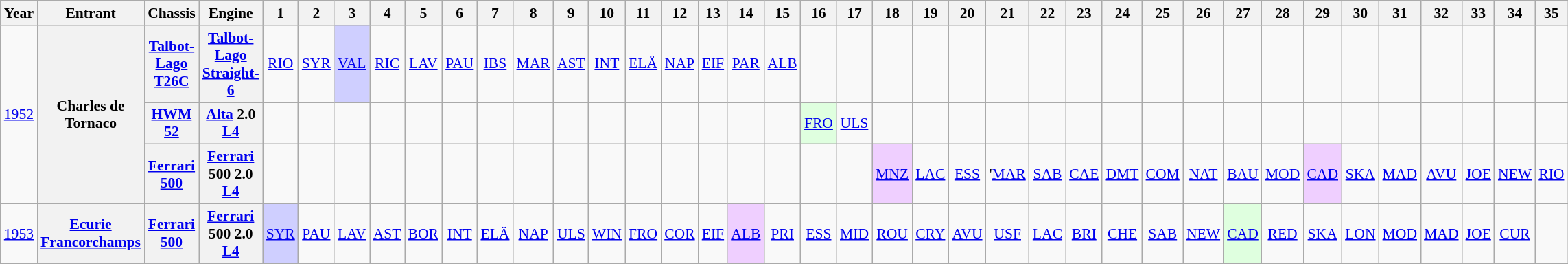<table class="wikitable" style="text-align:center; font-size:90%">
<tr>
<th>Year</th>
<th>Entrant</th>
<th>Chassis</th>
<th>Engine</th>
<th>1</th>
<th>2</th>
<th>3</th>
<th>4</th>
<th>5</th>
<th>6</th>
<th>7</th>
<th>8</th>
<th>9</th>
<th>10</th>
<th>11</th>
<th>12</th>
<th>13</th>
<th>14</th>
<th>15</th>
<th>16</th>
<th>17</th>
<th>18</th>
<th>19</th>
<th>20</th>
<th>21</th>
<th>22</th>
<th>23</th>
<th>24</th>
<th>25</th>
<th>26</th>
<th>27</th>
<th>28</th>
<th>29</th>
<th>30</th>
<th>31</th>
<th>32</th>
<th>33</th>
<th>34</th>
<th>35</th>
</tr>
<tr>
<td rowspan=3><a href='#'>1952</a></td>
<th rowspan=3>Charles de Tornaco</th>
<th><a href='#'>Talbot-Lago</a> <a href='#'>T26C</a></th>
<th><a href='#'>Talbot-Lago</a> <a href='#'>Straight-6</a></th>
<td><a href='#'>RIO</a></td>
<td><a href='#'>SYR</a></td>
<td style="background:#CFCFFF;"><a href='#'>VAL</a><br></td>
<td><a href='#'>RIC</a></td>
<td><a href='#'>LAV</a></td>
<td><a href='#'>PAU</a></td>
<td><a href='#'>IBS</a></td>
<td><a href='#'>MAR</a></td>
<td><a href='#'>AST</a></td>
<td><a href='#'>INT</a></td>
<td><a href='#'>ELÄ</a></td>
<td><a href='#'>NAP</a></td>
<td><a href='#'>EIF</a></td>
<td><a href='#'>PAR</a></td>
<td><a href='#'>ALB</a></td>
<td></td>
<td></td>
<td></td>
<td></td>
<td></td>
<td></td>
<td></td>
<td></td>
<td></td>
<td></td>
<td></td>
<td></td>
<td></td>
<td></td>
<td></td>
<td></td>
<td></td>
<td></td>
<td></td>
<td></td>
</tr>
<tr>
<th><a href='#'>HWM</a> <a href='#'>52</a></th>
<th><a href='#'>Alta</a> 2.0 <a href='#'>L4</a></th>
<td></td>
<td></td>
<td></td>
<td></td>
<td></td>
<td></td>
<td></td>
<td></td>
<td></td>
<td></td>
<td></td>
<td></td>
<td></td>
<td></td>
<td></td>
<td style="background:#DFFFDF;"><a href='#'>FRO</a><br></td>
<td><a href='#'>ULS</a></td>
<td></td>
<td></td>
<td></td>
<td></td>
<td></td>
<td></td>
<td></td>
<td></td>
<td></td>
<td></td>
<td></td>
<td></td>
<td></td>
<td></td>
<td></td>
<td></td>
<td></td>
<td></td>
</tr>
<tr>
<th><a href='#'>Ferrari</a> <a href='#'>500</a></th>
<th><a href='#'>Ferrari</a> 500 2.0 <a href='#'>L4</a></th>
<td></td>
<td></td>
<td></td>
<td></td>
<td></td>
<td></td>
<td></td>
<td></td>
<td></td>
<td></td>
<td></td>
<td></td>
<td></td>
<td></td>
<td></td>
<td></td>
<td></td>
<td style="background:#EFCFFF;"><a href='#'>MNZ</a><br></td>
<td><a href='#'>LAC</a></td>
<td><a href='#'>ESS</a></td>
<td>'<a href='#'>MAR</a></td>
<td><a href='#'>SAB</a></td>
<td><a href='#'>CAE</a></td>
<td><a href='#'>DMT</a></td>
<td><a href='#'>COM</a></td>
<td><a href='#'>NAT</a></td>
<td><a href='#'>BAU</a></td>
<td><a href='#'>MOD</a></td>
<td style="background:#EFCFFF;"><a href='#'>CAD</a><br></td>
<td><a href='#'>SKA</a></td>
<td><a href='#'>MAD</a></td>
<td><a href='#'>AVU</a></td>
<td><a href='#'>JOE</a></td>
<td><a href='#'>NEW</a></td>
<td><a href='#'>RIO</a></td>
</tr>
<tr>
<td><a href='#'>1953</a></td>
<th><a href='#'>Ecurie Francorchamps</a></th>
<th><a href='#'>Ferrari</a> <a href='#'>500</a></th>
<th><a href='#'>Ferrari</a> 500 2.0 <a href='#'>L4</a></th>
<td style="background:#CFCFFF;"><a href='#'>SYR</a><br></td>
<td><a href='#'>PAU</a></td>
<td><a href='#'>LAV</a></td>
<td><a href='#'>AST</a></td>
<td><a href='#'>BOR</a></td>
<td><a href='#'>INT</a></td>
<td><a href='#'>ELÄ</a></td>
<td><a href='#'>NAP</a></td>
<td><a href='#'>ULS</a></td>
<td><a href='#'>WIN</a></td>
<td><a href='#'>FRO</a></td>
<td><a href='#'>COR</a></td>
<td><a href='#'>EIF</a></td>
<td style="background:#EFCFFF;"><a href='#'>ALB</a><br></td>
<td><a href='#'>PRI</a></td>
<td><a href='#'>ESS</a></td>
<td><a href='#'>MID</a></td>
<td><a href='#'>ROU</a></td>
<td><a href='#'>CRY</a></td>
<td><a href='#'>AVU</a></td>
<td><a href='#'>USF</a></td>
<td><a href='#'>LAC</a></td>
<td><a href='#'>BRI</a></td>
<td><a href='#'>CHE</a></td>
<td><a href='#'>SAB</a></td>
<td><a href='#'>NEW</a></td>
<td style="background:#DFFFDF;"><a href='#'>CAD</a><br></td>
<td><a href='#'>RED</a></td>
<td><a href='#'>SKA</a></td>
<td><a href='#'>LON</a></td>
<td><a href='#'>MOD</a><br></td>
<td><a href='#'>MAD</a></td>
<td><a href='#'>JOE</a></td>
<td><a href='#'>CUR</a></td>
<td></td>
</tr>
<tr>
</tr>
</table>
